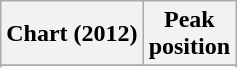<table class="wikitable sortable plainrowheaders">
<tr>
<th>Chart (2012)</th>
<th>Peak<br>position</th>
</tr>
<tr>
</tr>
<tr>
</tr>
<tr>
</tr>
<tr>
</tr>
<tr>
</tr>
<tr>
</tr>
<tr>
</tr>
</table>
